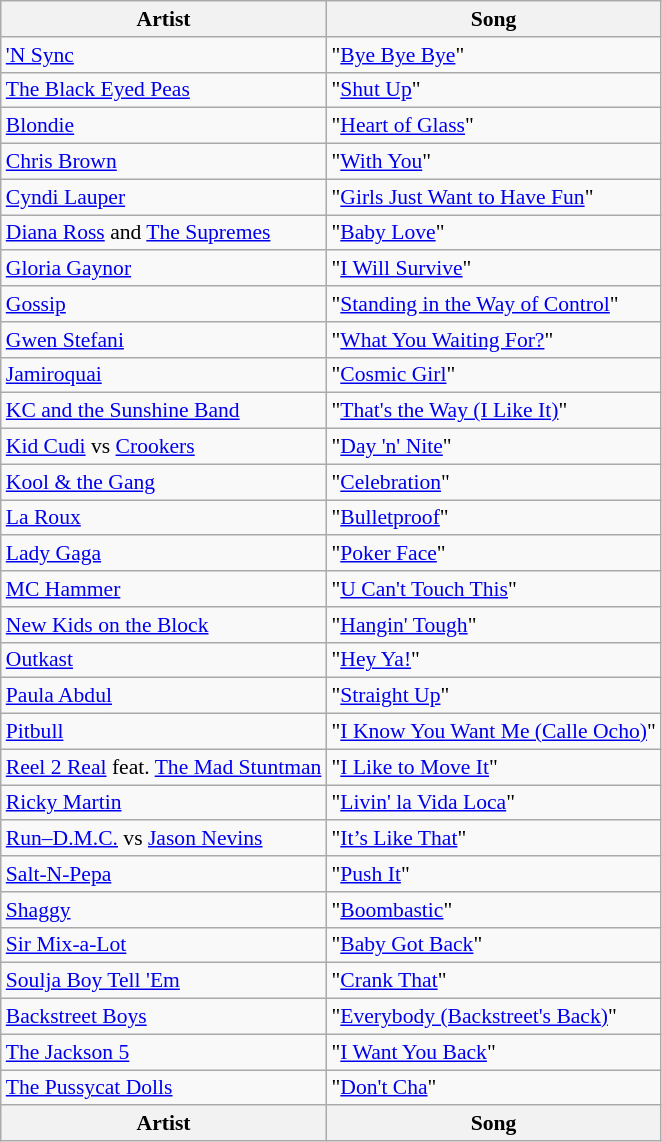<table class="wikitable sortable" style="font-size:90%;">
<tr>
<th>Artist</th>
<th>Song</th>
</tr>
<tr>
<td><a href='#'>'N Sync</a></td>
<td>"<a href='#'>Bye Bye Bye</a>"</td>
</tr>
<tr>
<td><a href='#'>The Black Eyed Peas</a></td>
<td>"<a href='#'>Shut Up</a>"</td>
</tr>
<tr>
<td><a href='#'>Blondie</a></td>
<td>"<a href='#'>Heart of Glass</a>"</td>
</tr>
<tr>
<td><a href='#'>Chris Brown</a></td>
<td>"<a href='#'>With You</a>"</td>
</tr>
<tr>
<td><a href='#'>Cyndi Lauper</a></td>
<td>"<a href='#'>Girls Just Want to Have Fun</a>"</td>
</tr>
<tr>
<td><a href='#'>Diana Ross</a> and <a href='#'>The Supremes</a></td>
<td>"<a href='#'>Baby Love</a>"</td>
</tr>
<tr>
<td><a href='#'>Gloria Gaynor</a></td>
<td>"<a href='#'>I Will Survive</a>"</td>
</tr>
<tr>
<td><a href='#'>Gossip</a></td>
<td>"<a href='#'>Standing in the Way of Control</a>"</td>
</tr>
<tr>
<td><a href='#'>Gwen Stefani</a></td>
<td>"<a href='#'>What You Waiting For?</a>"</td>
</tr>
<tr>
<td><a href='#'>Jamiroquai</a></td>
<td>"<a href='#'>Cosmic Girl</a>"</td>
</tr>
<tr>
<td><a href='#'>KC and the Sunshine Band</a></td>
<td>"<a href='#'>That's the Way (I Like It)</a>"</td>
</tr>
<tr>
<td><a href='#'>Kid Cudi</a> vs <a href='#'>Crookers</a></td>
<td>"<a href='#'>Day 'n' Nite</a>"</td>
</tr>
<tr>
<td><a href='#'>Kool & the Gang</a></td>
<td>"<a href='#'>Celebration</a>"</td>
</tr>
<tr>
<td><a href='#'>La Roux</a></td>
<td>"<a href='#'>Bulletproof</a>"</td>
</tr>
<tr>
<td><a href='#'>Lady Gaga</a></td>
<td>"<a href='#'>Poker Face</a>"</td>
</tr>
<tr>
<td><a href='#'>MC Hammer</a></td>
<td>"<a href='#'>U Can't Touch This</a>"</td>
</tr>
<tr>
<td><a href='#'>New Kids on the Block</a></td>
<td>"<a href='#'>Hangin' Tough</a>"</td>
</tr>
<tr>
<td><a href='#'>Outkast</a></td>
<td>"<a href='#'>Hey Ya!</a>"</td>
</tr>
<tr>
<td><a href='#'>Paula Abdul</a></td>
<td>"<a href='#'>Straight Up</a>"</td>
</tr>
<tr>
<td><a href='#'>Pitbull</a></td>
<td>"<a href='#'>I Know You Want Me (Calle Ocho)</a>"</td>
</tr>
<tr>
<td><a href='#'>Reel 2 Real</a> feat. <a href='#'>The Mad Stuntman</a></td>
<td>"<a href='#'>I Like to Move It</a>"</td>
</tr>
<tr>
<td><a href='#'>Ricky Martin</a></td>
<td>"<a href='#'>Livin' la Vida Loca</a>"</td>
</tr>
<tr>
<td><a href='#'>Run–D.M.C.</a> vs <a href='#'>Jason Nevins</a></td>
<td>"<a href='#'>It’s Like That</a>"</td>
</tr>
<tr>
<td><a href='#'>Salt-N-Pepa</a></td>
<td>"<a href='#'>Push It</a>"</td>
</tr>
<tr>
<td><a href='#'>Shaggy</a></td>
<td>"<a href='#'>Boombastic</a>"</td>
</tr>
<tr>
<td><a href='#'>Sir Mix-a-Lot</a></td>
<td>"<a href='#'>Baby Got Back</a>"</td>
</tr>
<tr>
<td><a href='#'>Soulja Boy Tell 'Em</a></td>
<td>"<a href='#'>Crank That</a>"</td>
</tr>
<tr>
<td><a href='#'>Backstreet Boys</a></td>
<td>"<a href='#'>Everybody (Backstreet's Back)</a>"</td>
</tr>
<tr>
<td><a href='#'>The Jackson 5</a></td>
<td>"<a href='#'>I Want You Back</a>"</td>
</tr>
<tr>
<td><a href='#'>The Pussycat Dolls</a></td>
<td>"<a href='#'>Don't Cha</a>"</td>
</tr>
<tr>
<th>Artist</th>
<th>Song</th>
</tr>
</table>
